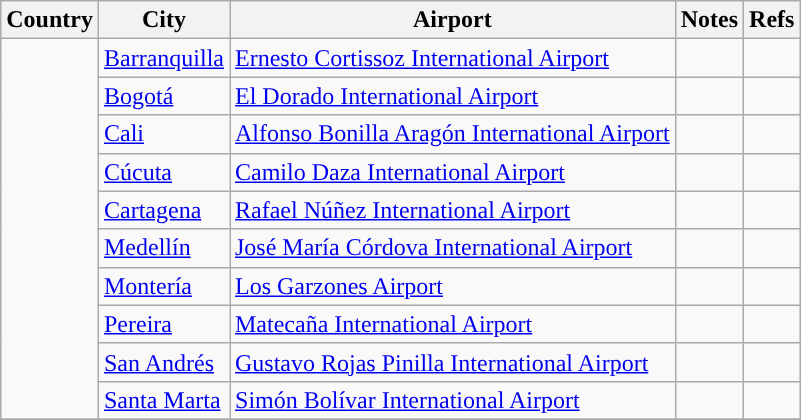<table class="sortable wikitable">
<tr>
<th>Country</th>
<th>City</th>
<th>Airport</th>
<th>Notes</th>
<th class="unsortable">Refs</th>
</tr>
<tr>
<td rowspan=10></td>
<td><a href='#'>Barranquilla</a></td>
<td><a href='#'>Ernesto Cortissoz International Airport</a></td>
<td align=center></td>
<td></td>
</tr>
<tr>
<td><a href='#'>Bogotá</a></td>
<td><a href='#'>El Dorado International Airport</a></td>
<td></td>
<td></td>
</tr>
<tr>
<td><a href='#'>Cali</a></td>
<td><a href='#'>Alfonso Bonilla Aragón International Airport</a></td>
<td align=center></td>
<td></td>
</tr>
<tr>
<td><a href='#'>Cúcuta</a></td>
<td><a href='#'>Camilo Daza International Airport</a></td>
<td align=center></td>
<td></td>
</tr>
<tr>
<td><a href='#'>Cartagena</a></td>
<td><a href='#'>Rafael Núñez International Airport</a></td>
<td align=center></td>
<td></td>
</tr>
<tr>
<td><a href='#'>Medellín</a></td>
<td><a href='#'>José María Córdova International Airport</a></td>
<td></td>
<td></td>
</tr>
<tr>
<td><a href='#'>Montería</a></td>
<td><a href='#'>Los Garzones Airport</a></td>
<td align=center></td>
<td></td>
</tr>
<tr>
<td><a href='#'>Pereira</a></td>
<td><a href='#'>Matecaña International Airport</a></td>
<td align=center></td>
<td></td>
</tr>
<tr>
<td><a href='#'>San Andrés</a></td>
<td><a href='#'>Gustavo Rojas Pinilla International Airport</a></td>
<td align=center></td>
<td></td>
</tr>
<tr>
<td><a href='#'>Santa Marta</a></td>
<td><a href='#'>Simón Bolívar International Airport</a></td>
<td align=center></td>
<td></td>
</tr>
<tr>
</tr>
</table>
